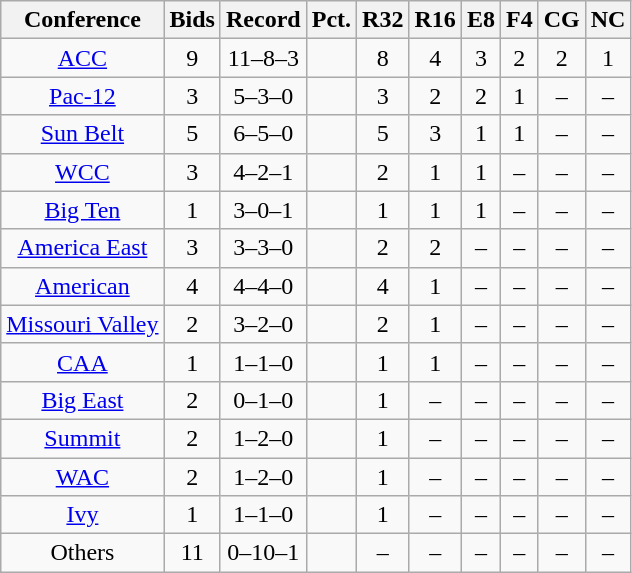<table class="wikitable sortable plainrowheaders" style="text-align:center;">
<tr>
<th scope="col">Conference</th>
<th scope="col" data-sort-type="number">Bids</th>
<th scope="col">Record</th>
<th scope="col" data-sort-type="number">Pct.</th>
<th scope="col" data-sort-type="number">R32</th>
<th scope="col" data-sort-type="number">R16</th>
<th scope="col" data-sort-type="number">E8</th>
<th scope="col" data-sort-type="number">F4</th>
<th scope="col" data-sort-type="number">CG</th>
<th scope="col" data-sort-type="number">NC</th>
</tr>
<tr>
<td><a href='#'>ACC</a></td>
<td>9</td>
<td>11–8–3</td>
<td></td>
<td>8</td>
<td>4</td>
<td>3</td>
<td data-sort-value="-1">2</td>
<td data-sort-value="-1">2</td>
<td data-sort-value="-1">1</td>
</tr>
<tr>
<td><a href='#'>Pac-12</a></td>
<td>3</td>
<td>5–3–0</td>
<td></td>
<td>3</td>
<td>2</td>
<td>2</td>
<td data-sort-value="-1">1</td>
<td data-sort-value="-1">–</td>
<td data-sort-value="-1">–</td>
</tr>
<tr>
<td><a href='#'>Sun Belt</a></td>
<td>5</td>
<td>6–5–0</td>
<td></td>
<td>5</td>
<td>3</td>
<td>1</td>
<td data-sort-value="-1">1</td>
<td data-sort-value="-1">–</td>
<td data-sort-value="-1">–</td>
</tr>
<tr>
<td><a href='#'>WCC</a></td>
<td>3</td>
<td>4–2–1</td>
<td></td>
<td>2</td>
<td>1</td>
<td>1</td>
<td data-sort-value="-1">–</td>
<td data-sort-value="-1">–</td>
<td data-sort-value="-1">–</td>
</tr>
<tr>
<td><a href='#'>Big Ten</a></td>
<td>1</td>
<td>3–0–1</td>
<td></td>
<td>1</td>
<td>1</td>
<td>1</td>
<td data-sort-value="-1">–</td>
<td data-sort-value="-1">–</td>
<td data-sort-value="-1">–</td>
</tr>
<tr>
<td><a href='#'>America East</a></td>
<td>3</td>
<td>3–3–0</td>
<td></td>
<td>2</td>
<td>2</td>
<td data-sort-value="-1">–</td>
<td data-sort-value="-1">–</td>
<td data-sort-value="-1">–</td>
<td data-sort-value="-1">–</td>
</tr>
<tr>
<td><a href='#'>American</a></td>
<td>4</td>
<td>4–4–0</td>
<td></td>
<td>4</td>
<td>1</td>
<td data-sort-value="-1">–</td>
<td data-sort-value="-1">–</td>
<td data-sort-value="-1">–</td>
<td data-sort-value="-1">–</td>
</tr>
<tr>
<td><a href='#'>Missouri Valley</a></td>
<td>2</td>
<td>3–2–0</td>
<td></td>
<td>2</td>
<td>1</td>
<td data-sort-value="-1">–</td>
<td data-sort-value="-1">–</td>
<td data-sort-value="-1">–</td>
<td data-sort-value="-1">–</td>
</tr>
<tr>
<td><a href='#'>CAA</a></td>
<td>1</td>
<td>1–1–0</td>
<td></td>
<td>1</td>
<td>1</td>
<td data-sort-value="-1">–</td>
<td data-sort-value="-1">–</td>
<td data-sort-value="-1">–</td>
<td data-sort-value="-1">–</td>
</tr>
<tr>
<td><a href='#'>Big East</a></td>
<td>2</td>
<td>0–1–0</td>
<td></td>
<td>1</td>
<td data-sort-value="-1">–</td>
<td data-sort-value="-1">–</td>
<td data-sort-value="-1">–</td>
<td data-sort-value="-1">–</td>
<td data-sort-value="-1">–</td>
</tr>
<tr>
<td><a href='#'>Summit</a></td>
<td>2</td>
<td>1–2–0</td>
<td></td>
<td>1</td>
<td data-sort-value="-1">–</td>
<td data-sort-value="-1">–</td>
<td data-sort-value="-1">–</td>
<td data-sort-value="-1">–</td>
<td data-sort-value="-1">–</td>
</tr>
<tr>
<td><a href='#'>WAC</a></td>
<td>2</td>
<td>1–2–0</td>
<td></td>
<td>1</td>
<td data-sort-value="-1">–</td>
<td data-sort-value="-1">–</td>
<td data-sort-value="-1">–</td>
<td data-sort-value="-1">–</td>
<td data-sort-value="-1">–</td>
</tr>
<tr>
<td><a href='#'>Ivy</a></td>
<td>1</td>
<td>1–1–0</td>
<td></td>
<td>1</td>
<td data-sort-value="-1">–</td>
<td data-sort-value="-1">–</td>
<td data-sort-value="-1">–</td>
<td data-sort-value="-1">–</td>
<td data-sort-value="-1">–</td>
</tr>
<tr>
<td>Others</td>
<td>11</td>
<td>0–10–1</td>
<td></td>
<td data-sort-value="-1">–</td>
<td data-sort-value="-1">–</td>
<td data-sort-value="-1">–</td>
<td data-sort-value="-1">–</td>
<td data-sort-value="-1">–</td>
<td data-sort-value="-1">–</td>
</tr>
</table>
